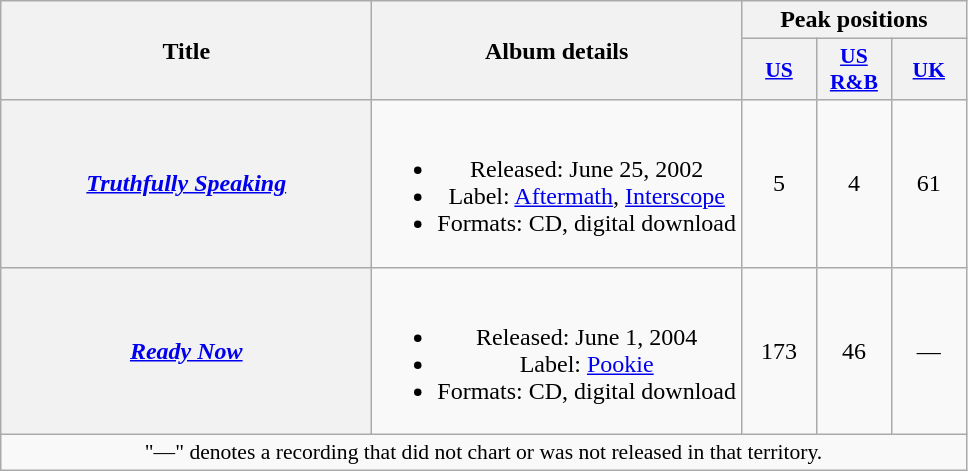<table class="wikitable plainrowheaders" style="text-align:center;" border="1">
<tr>
<th scope="col" rowspan="2" style="width:15em;">Title</th>
<th scope="col" rowspan="2">Album details</th>
<th scope="col" colspan="3">Peak positions</th>
</tr>
<tr>
<th scope="col" style="width:3em;font-size:90%;"><a href='#'>US</a><br></th>
<th scope="col" style="width:3em;font-size:90%;"><a href='#'>US<br> R&B</a><br></th>
<th scope="col" style="width:3em;font-size:90%;"><a href='#'>UK</a><br></th>
</tr>
<tr>
<th scope="row"><em><a href='#'>Truthfully Speaking</a></em></th>
<td><br><ul><li>Released: June 25, 2002</li><li>Label: <a href='#'>Aftermath</a>, <a href='#'>Interscope</a></li><li>Formats: CD, digital download</li></ul></td>
<td>5</td>
<td>4</td>
<td>61</td>
</tr>
<tr>
<th scope="row"><em><a href='#'>Ready Now</a></em></th>
<td><br><ul><li>Released: June 1, 2004</li><li>Label: <a href='#'>Pookie</a></li><li>Formats: CD, digital download</li></ul></td>
<td>173</td>
<td>46</td>
<td>—</td>
</tr>
<tr>
<td colspan="5" style="font-size:90%">"—" denotes a recording that did not chart or was not released in that territory.</td>
</tr>
</table>
